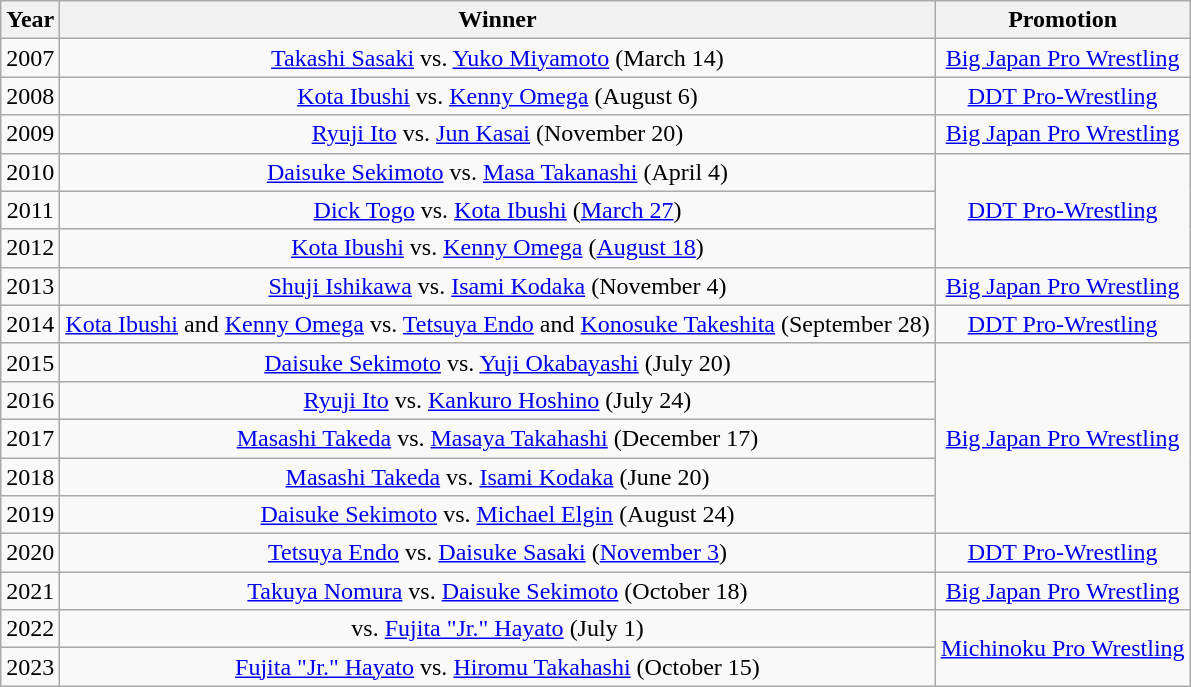<table class="wikitable sortable" style="text-align: center">
<tr>
<th>Year</th>
<th>Winner</th>
<th>Promotion</th>
</tr>
<tr>
<td>2007</td>
<td><a href='#'>Takashi Sasaki</a> vs. <a href='#'>Yuko Miyamoto</a> (March 14)</td>
<td><a href='#'>Big Japan Pro Wrestling</a></td>
</tr>
<tr>
<td>2008</td>
<td><a href='#'>Kota Ibushi</a> vs. <a href='#'>Kenny Omega</a> (August 6)</td>
<td><a href='#'>DDT Pro-Wrestling</a></td>
</tr>
<tr>
<td>2009</td>
<td><a href='#'>Ryuji Ito</a> vs. <a href='#'>Jun Kasai</a> (November 20)</td>
<td><a href='#'>Big Japan Pro Wrestling</a></td>
</tr>
<tr>
<td>2010</td>
<td><a href='#'>Daisuke Sekimoto</a> vs. <a href='#'>Masa Takanashi</a> (April 4)</td>
<td rowspan=3><a href='#'>DDT Pro-Wrestling</a></td>
</tr>
<tr>
<td>2011</td>
<td><a href='#'>Dick Togo</a> vs. <a href='#'>Kota Ibushi</a> (<a href='#'>March 27</a>)</td>
</tr>
<tr>
<td>2012</td>
<td><a href='#'>Kota Ibushi</a> vs. <a href='#'>Kenny Omega</a> (<a href='#'>August 18</a>)</td>
</tr>
<tr>
<td>2013</td>
<td><a href='#'>Shuji Ishikawa</a> vs. <a href='#'>Isami Kodaka</a> (November 4)</td>
<td><a href='#'>Big Japan Pro Wrestling</a></td>
</tr>
<tr>
<td>2014</td>
<td><a href='#'>Kota Ibushi</a> and <a href='#'>Kenny Omega</a> vs. <a href='#'>Tetsuya Endo</a> and <a href='#'>Konosuke Takeshita</a> (September 28)</td>
<td><a href='#'>DDT Pro-Wrestling</a></td>
</tr>
<tr>
<td>2015</td>
<td><a href='#'>Daisuke Sekimoto</a> vs. <a href='#'>Yuji Okabayashi</a> (July 20)</td>
<td rowspan=5><a href='#'>Big Japan Pro Wrestling</a></td>
</tr>
<tr>
<td>2016</td>
<td><a href='#'>Ryuji Ito</a> vs. <a href='#'>Kankuro Hoshino</a> (July 24)</td>
</tr>
<tr>
<td>2017</td>
<td><a href='#'>Masashi Takeda</a> vs. <a href='#'>Masaya Takahashi</a> (December 17)</td>
</tr>
<tr>
<td>2018</td>
<td><a href='#'>Masashi Takeda</a> vs. <a href='#'>Isami Kodaka</a> (June 20)</td>
</tr>
<tr>
<td>2019</td>
<td><a href='#'>Daisuke Sekimoto</a> vs. <a href='#'>Michael Elgin</a> (August 24)</td>
</tr>
<tr>
<td>2020</td>
<td><a href='#'>Tetsuya Endo</a> vs. <a href='#'>Daisuke Sasaki</a> (<a href='#'>November 3</a>)</td>
<td><a href='#'>DDT Pro-Wrestling</a></td>
</tr>
<tr>
<td>2021</td>
<td><a href='#'>Takuya Nomura</a> vs. <a href='#'>Daisuke Sekimoto</a> (October 18)</td>
<td><a href='#'>Big Japan Pro Wrestling</a></td>
</tr>
<tr>
<td>2022</td>
<td> vs. <a href='#'>Fujita "Jr." Hayato</a> (July 1)</td>
<td rowspan=2><a href='#'>Michinoku Pro Wrestling</a></td>
</tr>
<tr>
<td>2023</td>
<td><a href='#'>Fujita "Jr." Hayato</a> vs. <a href='#'>Hiromu Takahashi</a> (October 15)</td>
</tr>
</table>
